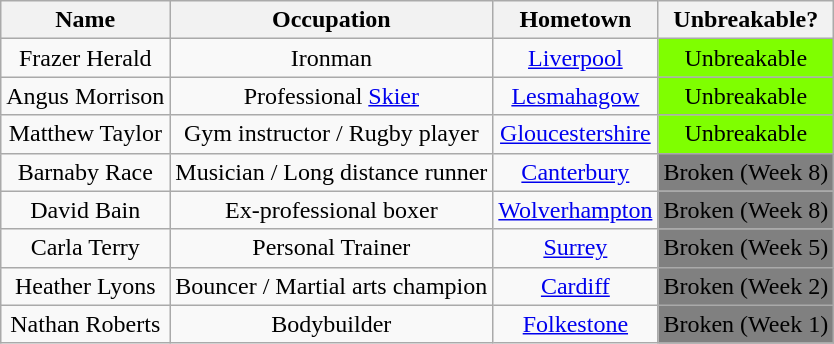<table class="wikitable" style="text-align:center;">
<tr>
<th>Name</th>
<th>Occupation</th>
<th>Hometown</th>
<th>Unbreakable?</th>
</tr>
<tr>
<td>Frazer Herald</td>
<td>Ironman</td>
<td><a href='#'>Liverpool</a></td>
<td style="background:#7FFF00; color:#000000">Unbreakable</td>
</tr>
<tr>
<td>Angus Morrison</td>
<td>Professional <a href='#'>Skier</a></td>
<td><a href='#'>Lesmahagow</a></td>
<td style="background:#7FFF00; color:#000000">Unbreakable</td>
</tr>
<tr>
<td>Matthew Taylor</td>
<td>Gym instructor / Rugby player</td>
<td><a href='#'>Gloucestershire</a></td>
<td style="background:#7FFF00; color:#000000">Unbreakable</td>
</tr>
<tr>
<td>Barnaby Race</td>
<td>Musician / Long distance runner</td>
<td><a href='#'>Canterbury</a></td>
<td style="background:#808080; color:#000000">Broken (Week 8)</td>
</tr>
<tr>
<td>David Bain</td>
<td>Ex-professional boxer</td>
<td><a href='#'>Wolverhampton</a></td>
<td style="background:#808080; color:#000000">Broken (Week 8)</td>
</tr>
<tr>
<td>Carla Terry</td>
<td>Personal Trainer</td>
<td><a href='#'>Surrey</a></td>
<td style="background:#808080; color:#000000">Broken (Week 5)</td>
</tr>
<tr>
<td>Heather Lyons</td>
<td>Bouncer / Martial arts champion</td>
<td><a href='#'>Cardiff</a></td>
<td style="background:#808080; color:#000000">Broken (Week 2)</td>
</tr>
<tr>
<td>Nathan Roberts</td>
<td>Bodybuilder</td>
<td><a href='#'>Folkestone</a></td>
<td style="background:#808080; color:#000000">Broken (Week 1)</td>
</tr>
</table>
